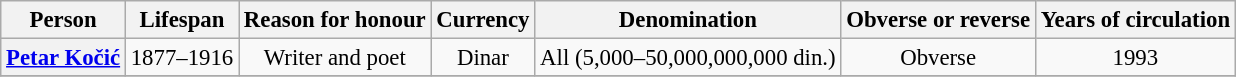<table class="wikitable" style="font-size:95%; text-align:center;">
<tr>
<th>Person</th>
<th>Lifespan</th>
<th>Reason for honour</th>
<th>Currency</th>
<th>Denomination</th>
<th>Obverse or reverse</th>
<th>Years of circulation</th>
</tr>
<tr>
<th><a href='#'>Petar Kočić</a></th>
<td>1877–1916</td>
<td>Writer and poet</td>
<td>Dinar</td>
<td>All (5,000–50,000,000,000 din.)</td>
<td>Obverse</td>
<td>1993</td>
</tr>
<tr>
</tr>
</table>
